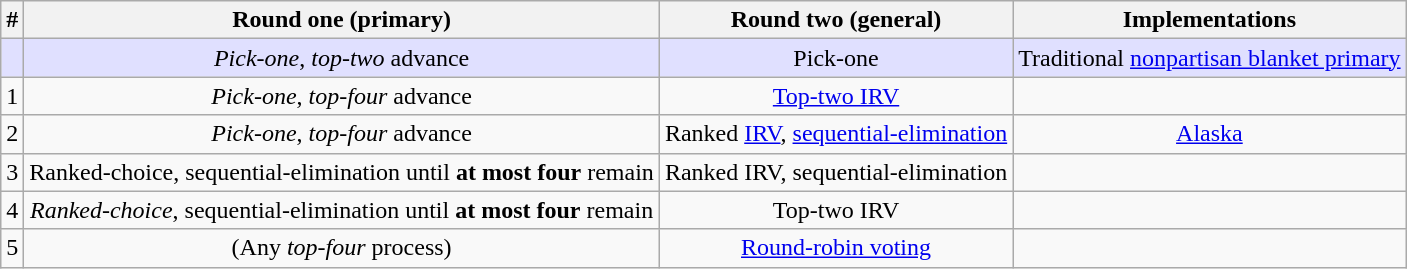<table class=wikitable>
<tr>
<th>#</th>
<th>Round one (primary)</th>
<th>Round two (general)</th>
<th>Implementations</th>
</tr>
<tr align=center bgcolor=#e0e0ff>
<td></td>
<td><em>Pick-one</em>, <em>top-two</em> advance</td>
<td>Pick-one</td>
<td>Traditional <a href='#'>nonpartisan blanket primary</a></td>
</tr>
<tr align=center>
<td>1</td>
<td><em>Pick-one</em>, <em>top-four</em> advance</td>
<td><a href='#'>Top-two IRV</a></td>
<td></td>
</tr>
<tr align=center>
<td>2</td>
<td><em>Pick-one</em>, <em>top-four</em> advance</td>
<td>Ranked <a href='#'>IRV</a>, <a href='#'>sequential-elimination</a></td>
<td><a href='#'>Alaska</a></td>
</tr>
<tr align=center>
<td>3</td>
<td>Ranked-choice, sequential-elimination until <strong>at most four</strong> remain</td>
<td>Ranked IRV, sequential-elimination</td>
<td></td>
</tr>
<tr align=center>
<td>4</td>
<td><em>Ranked-choice</em>, sequential-elimination until <strong>at most four</strong> remain</td>
<td>Top-two IRV</td>
<td></td>
</tr>
<tr align=center>
<td>5</td>
<td>(Any <em>top-four</em> process)</td>
<td><a href='#'>Round-robin voting</a></td>
<td></td>
</tr>
</table>
